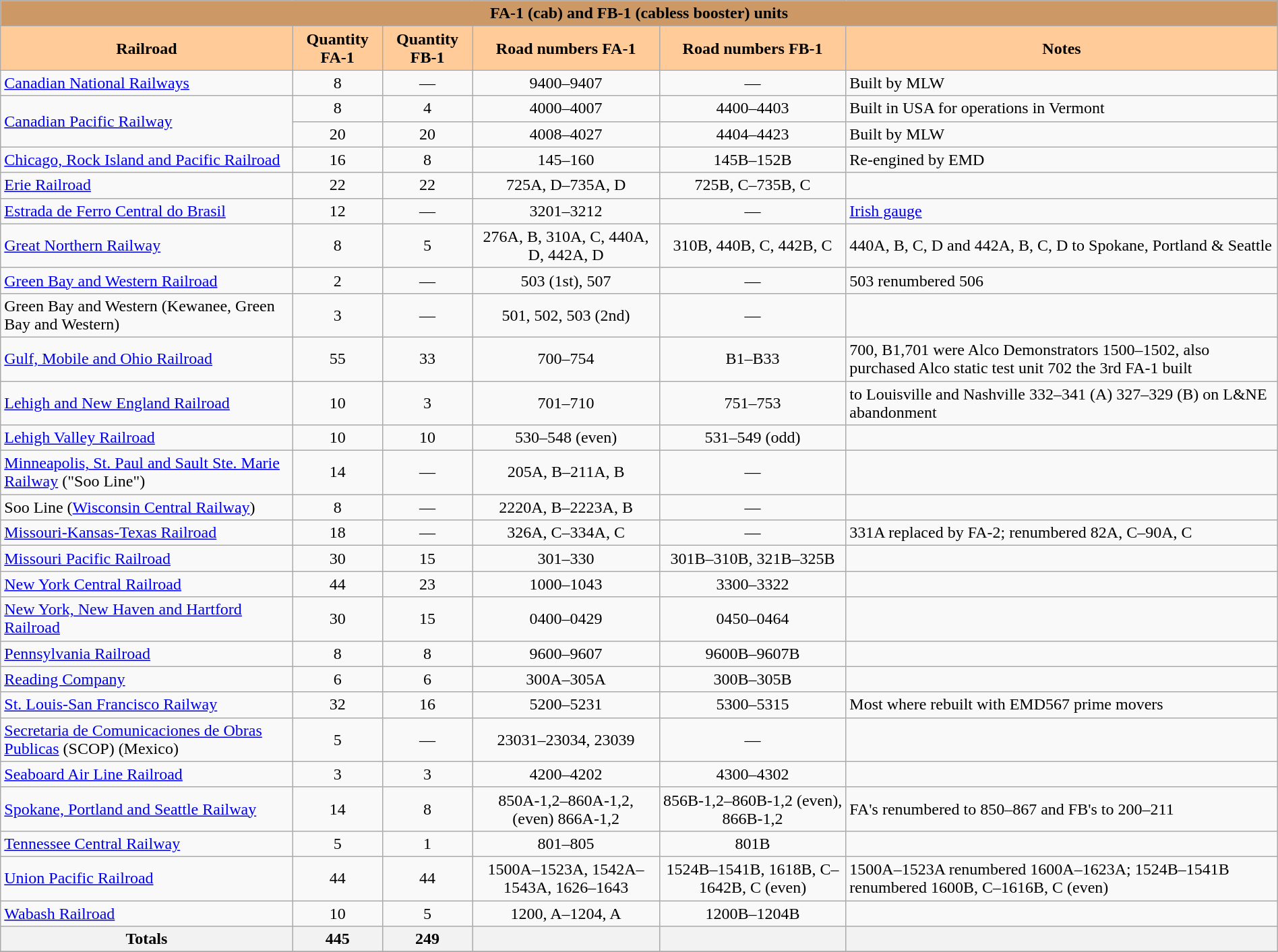<table class="wikitable collapsible autocollapse" style="width:100%;">
<tr>
<th colspan="6" style="background: #cc9966;">FA-1 (cab) and FB-1 (cabless booster) units</th>
</tr>
<tr>
<th style="background: #ffcc99;">Railroad</th>
<th style="background: #ffcc99;">Quantity FA-1</th>
<th style="background: #ffcc99;">Quantity FB-1</th>
<th style="background: #ffcc99;">Road numbers FA-1</th>
<th style="background: #ffcc99;">Road numbers FB-1</th>
<th style="background: #ffcc99;">Notes</th>
</tr>
<tr>
<td><a href='#'>Canadian National Railways</a></td>
<td style="text-align:center;">8</td>
<td style="text-align:center;">—</td>
<td style="text-align:center;">9400–9407</td>
<td style="text-align:center;">—</td>
<td>Built by MLW</td>
</tr>
<tr>
<td rowspan=2><a href='#'>Canadian Pacific Railway</a></td>
<td style="text-align:center;">8</td>
<td style="text-align:center;">4</td>
<td style="text-align:center;">4000–4007</td>
<td style="text-align:center;">4400–4403</td>
<td>Built in USA for operations in Vermont</td>
</tr>
<tr>
<td style="text-align:center;">20</td>
<td style="text-align:center;">20</td>
<td style="text-align:center;">4008–4027</td>
<td style="text-align:center;">4404–4423</td>
<td>Built by MLW</td>
</tr>
<tr>
<td><a href='#'>Chicago, Rock Island and Pacific Railroad</a></td>
<td style="text-align:center;">16</td>
<td style="text-align:center;">8</td>
<td style="text-align:center;">145–160</td>
<td style="text-align:center;">145B–152B</td>
<td>Re-engined by EMD</td>
</tr>
<tr>
<td><a href='#'>Erie Railroad</a></td>
<td style="text-align:center;">22</td>
<td style="text-align:center;">22</td>
<td style="text-align:center;">725A, D–735A, D</td>
<td style="text-align:center;">725B, C–735B, C</td>
<td></td>
</tr>
<tr>
<td><a href='#'>Estrada de Ferro Central do Brasil</a></td>
<td style="text-align:center;">12</td>
<td style="text-align:center;">—</td>
<td style="text-align:center;">3201–3212</td>
<td style="text-align:center;">—</td>
<td> <a href='#'>Irish gauge</a></td>
</tr>
<tr>
<td><a href='#'>Great Northern Railway</a></td>
<td style="text-align:center;">8</td>
<td style="text-align:center;">5</td>
<td style="text-align:center;">276A, B, 310A, C, 440A, D, 442A, D</td>
<td style="text-align:center;">310B, 440B, C, 442B, C</td>
<td>440A, B, C, D and 442A, B, C, D to Spokane, Portland & Seattle</td>
</tr>
<tr>
<td><a href='#'>Green Bay and Western Railroad</a></td>
<td style="text-align:center;">2</td>
<td style="text-align:center;">—</td>
<td style="text-align:center;">503 (1st), 507</td>
<td style="text-align:center;">—</td>
<td>503 renumbered 506</td>
</tr>
<tr>
<td>Green Bay and Western (Kewanee, Green Bay and Western)</td>
<td style="text-align:center;">3</td>
<td style="text-align:center;">—</td>
<td style="text-align:center;">501, 502, 503 (2nd)</td>
<td style="text-align:center;">—</td>
<td></td>
</tr>
<tr>
<td><a href='#'>Gulf, Mobile and Ohio Railroad</a></td>
<td style="text-align:center;">55</td>
<td style="text-align:center;">33</td>
<td style="text-align:center;">700–754</td>
<td style="text-align:center;">B1–B33</td>
<td>700, B1,701 were Alco Demonstrators 1500–1502, also purchased Alco static test unit 702 the 3rd FA-1 built</td>
</tr>
<tr>
<td><a href='#'>Lehigh and New England Railroad</a></td>
<td style="text-align:center;">10</td>
<td style="text-align:center;">3</td>
<td style="text-align:center;">701–710</td>
<td style="text-align:center;">751–753</td>
<td>to Louisville and Nashville 332–341 (A) 327–329 (B) on L&NE abandonment</td>
</tr>
<tr>
<td><a href='#'>Lehigh Valley Railroad</a></td>
<td style="text-align:center;">10</td>
<td style="text-align:center;">10</td>
<td style="text-align:center;">530–548 (even)</td>
<td style="text-align:center;">531–549 (odd)</td>
<td></td>
</tr>
<tr>
<td><a href='#'>Minneapolis, St. Paul and Sault Ste. Marie Railway</a> ("Soo Line")</td>
<td style="text-align:center;">14</td>
<td style="text-align:center;">—</td>
<td style="text-align:center;">205A, B–211A, B</td>
<td style="text-align:center;">—</td>
<td></td>
</tr>
<tr>
<td>Soo Line (<a href='#'>Wisconsin Central Railway</a>)</td>
<td style="text-align:center;">8</td>
<td style="text-align:center;">—</td>
<td style="text-align:center;">2220A, B–2223A, B</td>
<td style="text-align:center;">—</td>
<td></td>
</tr>
<tr>
<td><a href='#'>Missouri-Kansas-Texas Railroad</a></td>
<td style="text-align:center;">18</td>
<td style="text-align:center;">—</td>
<td style="text-align:center;">326A, C–334A, C</td>
<td style="text-align:center;">—</td>
<td>331A replaced by FA-2; renumbered 82A, C–90A, C</td>
</tr>
<tr>
<td><a href='#'>Missouri Pacific Railroad</a></td>
<td style="text-align:center;">30</td>
<td style="text-align:center;">15</td>
<td style="text-align:center;">301–330</td>
<td style="text-align:center;">301B–310B, 321B–325B</td>
<td></td>
</tr>
<tr>
<td><a href='#'>New York Central Railroad</a></td>
<td style="text-align:center;">44</td>
<td style="text-align:center;">23</td>
<td style="text-align:center;">1000–1043</td>
<td style="text-align:center;">3300–3322</td>
<td></td>
</tr>
<tr>
<td><a href='#'>New York, New Haven and Hartford Railroad</a></td>
<td style="text-align:center;">30</td>
<td style="text-align:center;">15</td>
<td style="text-align:center;">0400–0429</td>
<td style="text-align:center;">0450–0464</td>
<td></td>
</tr>
<tr>
<td><a href='#'>Pennsylvania Railroad</a></td>
<td style="text-align:center;">8</td>
<td style="text-align:center;">8</td>
<td style="text-align:center;">9600–9607</td>
<td style="text-align:center;">9600B–9607B</td>
<td></td>
</tr>
<tr>
<td><a href='#'>Reading Company</a></td>
<td style="text-align:center;">6</td>
<td style="text-align:center;">6</td>
<td style="text-align:center;">300A–305A</td>
<td style="text-align:center;">300B–305B</td>
<td></td>
</tr>
<tr>
<td><a href='#'>St. Louis-San Francisco Railway</a></td>
<td style="text-align:center;">32</td>
<td style="text-align:center;">16</td>
<td style="text-align:center;">5200–5231</td>
<td style="text-align:center;">5300–5315</td>
<td>Most where rebuilt with EMD567 prime movers</td>
</tr>
<tr>
<td><a href='#'>Secretaria de Comunicaciones de Obras Publicas</a> (SCOP) (Mexico)</td>
<td style="text-align:center;">5</td>
<td style="text-align:center;">—</td>
<td style="text-align:center;">23031–23034, 23039</td>
<td style="text-align:center;">—</td>
<td></td>
</tr>
<tr>
<td><a href='#'>Seaboard Air Line Railroad</a></td>
<td style="text-align:center;">3</td>
<td style="text-align:center;">3</td>
<td style="text-align:center;">4200–4202</td>
<td style="text-align:center;">4300–4302</td>
<td></td>
</tr>
<tr>
<td><a href='#'>Spokane, Portland and Seattle Railway</a></td>
<td style="text-align:center;">14</td>
<td style="text-align:center;">8</td>
<td style="text-align:center;">850A-1,2–860A-1,2, (even) 866A-1,2</td>
<td style="text-align:center;">856B-1,2–860B-1,2 (even), 866B-1,2</td>
<td>FA's renumbered to 850–867 and FB's to 200–211</td>
</tr>
<tr>
<td><a href='#'>Tennessee Central Railway</a></td>
<td style="text-align:center;">5</td>
<td style="text-align:center;">1</td>
<td style="text-align:center;">801–805</td>
<td style="text-align:center;">801B</td>
<td></td>
</tr>
<tr>
<td><a href='#'>Union Pacific Railroad</a></td>
<td style="text-align:center;">44</td>
<td style="text-align:center;">44</td>
<td style="text-align:center;">1500A–1523A, 1542A–1543A, 1626–1643</td>
<td style="text-align:center;">1524B–1541B, 1618B, C–1642B, C (even)</td>
<td>1500A–1523A renumbered 1600A–1623A; 1524B–1541B renumbered 1600B, C–1616B, C (even)</td>
</tr>
<tr>
<td><a href='#'>Wabash Railroad</a></td>
<td style="text-align:center;">10</td>
<td style="text-align:center;">5</td>
<td style="text-align:center;">1200, A–1204, A</td>
<td style="text-align:center;">1200B–1204B</td>
</tr>
<tr>
<th>Totals</th>
<th>445</th>
<th>249</th>
<th></th>
<th></th>
<th></th>
</tr>
<tr>
</tr>
</table>
